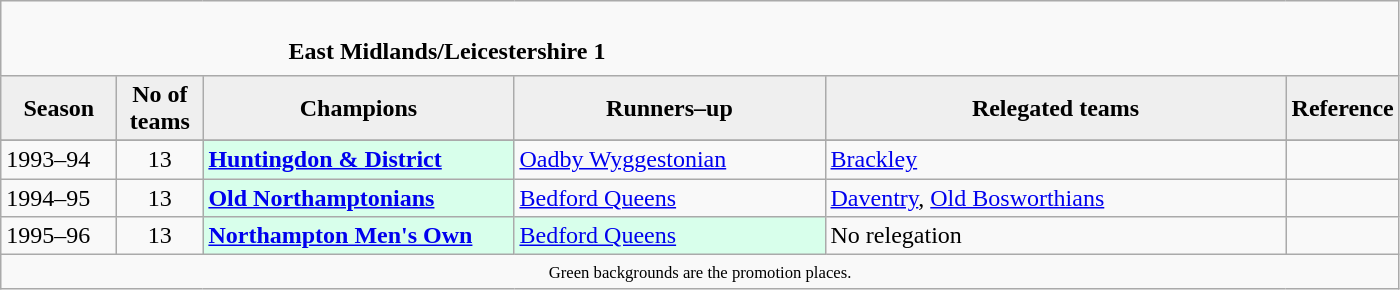<table class="wikitable" style="text-align: left;">
<tr>
<td colspan="11" cellpadding="0" cellspacing="0"><br><table border="0" style="width:100%;" cellpadding="0" cellspacing="0">
<tr>
<td style="width:20%; border:0;"></td>
<td style="border:0;"><strong>East Midlands/Leicestershire 1</strong></td>
<td style="width:20%; border:0;"></td>
</tr>
</table>
</td>
</tr>
<tr>
<th style="background:#efefef; width:70px;">Season</th>
<th style="background:#efefef; width:50px;">No of teams</th>
<th style="background:#efefef; width:200px;">Champions</th>
<th style="background:#efefef; width:200px;">Runners–up</th>
<th style="background:#efefef; width:300px;">Relegated teams</th>
<th style="background:#efefef; width:50px;">Reference</th>
</tr>
<tr align=left>
</tr>
<tr>
<td>1993–94</td>
<td style="text-align: center;">13</td>
<td style="background:#d8ffeb;"><strong><a href='#'>Huntingdon & District</a></strong></td>
<td><a href='#'>Oadby Wyggestonian</a></td>
<td><a href='#'>Brackley</a></td>
<td></td>
</tr>
<tr>
<td>1994–95</td>
<td style="text-align: center;">13</td>
<td style="background:#d8ffeb;"><strong><a href='#'>Old Northamptonians</a></strong></td>
<td><a href='#'>Bedford Queens</a></td>
<td><a href='#'>Daventry</a>, <a href='#'>Old Bosworthians</a></td>
<td></td>
</tr>
<tr>
<td>1995–96</td>
<td style="text-align: center;">13</td>
<td style="background:#d8ffeb;"><strong><a href='#'>Northampton Men's Own</a></strong></td>
<td style="background:#d8ffeb;"><a href='#'>Bedford Queens</a></td>
<td>No relegation</td>
<td></td>
</tr>
<tr>
<td colspan="15"  style="border:0; font-size:smaller; text-align:center;"><small><span>Green backgrounds</span> are the promotion places.</small></td>
</tr>
</table>
